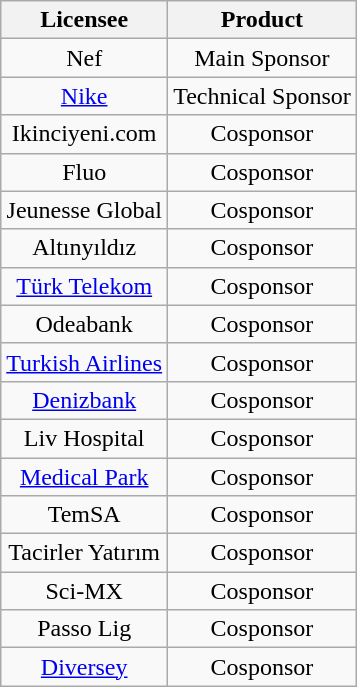<table class="wikitable" style="text-align: center">
<tr>
<th>Licensee</th>
<th>Product</th>
</tr>
<tr>
<td>Nef</td>
<td>Main Sponsor</td>
</tr>
<tr>
<td><a href='#'>Nike</a></td>
<td>Technical Sponsor</td>
</tr>
<tr>
<td>Ikinciyeni.com</td>
<td>Cosponsor</td>
</tr>
<tr>
<td>Fluo</td>
<td>Cosponsor</td>
</tr>
<tr>
<td>Jeunesse Global</td>
<td>Cosponsor</td>
</tr>
<tr>
<td>Altınyıldız</td>
<td>Cosponsor</td>
</tr>
<tr>
<td><a href='#'>Türk Telekom</a></td>
<td>Cosponsor</td>
</tr>
<tr>
<td>Odeabank</td>
<td>Cosponsor</td>
</tr>
<tr>
<td><a href='#'>Turkish Airlines</a></td>
<td>Cosponsor</td>
</tr>
<tr>
<td><a href='#'>Denizbank</a></td>
<td>Cosponsor</td>
</tr>
<tr>
<td>Liv Hospital</td>
<td>Cosponsor</td>
</tr>
<tr>
<td><a href='#'>Medical Park</a></td>
<td>Cosponsor</td>
</tr>
<tr>
<td>TemSA</td>
<td>Cosponsor</td>
</tr>
<tr>
<td>Tacirler Yatırım</td>
<td>Cosponsor</td>
</tr>
<tr>
<td>Sci-MX</td>
<td>Cosponsor</td>
</tr>
<tr>
<td>Passo Lig</td>
<td>Cosponsor</td>
</tr>
<tr>
<td><a href='#'>Diversey</a></td>
<td>Cosponsor</td>
</tr>
</table>
